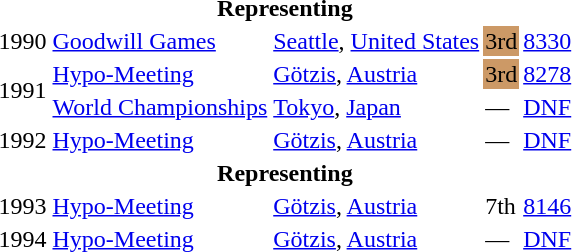<table>
<tr>
<th colspan="5">Representing </th>
</tr>
<tr>
<td>1990</td>
<td><a href='#'>Goodwill Games</a></td>
<td><a href='#'>Seattle</a>, <a href='#'>United States</a></td>
<td bgcolor="cc9966">3rd</td>
<td><a href='#'>8330</a></td>
</tr>
<tr>
<td rowspan=2>1991</td>
<td><a href='#'>Hypo-Meeting</a></td>
<td><a href='#'>Götzis</a>, <a href='#'>Austria</a></td>
<td bgcolor=cc9966>3rd</td>
<td><a href='#'>8278</a></td>
</tr>
<tr>
<td><a href='#'>World Championships</a></td>
<td><a href='#'>Tokyo</a>, <a href='#'>Japan</a></td>
<td>—</td>
<td><a href='#'>DNF</a></td>
</tr>
<tr>
<td>1992</td>
<td><a href='#'>Hypo-Meeting</a></td>
<td><a href='#'>Götzis</a>, <a href='#'>Austria</a></td>
<td>—</td>
<td><a href='#'>DNF</a></td>
</tr>
<tr>
<th colspan="5">Representing </th>
</tr>
<tr>
<td>1993</td>
<td><a href='#'>Hypo-Meeting</a></td>
<td><a href='#'>Götzis</a>, <a href='#'>Austria</a></td>
<td>7th</td>
<td><a href='#'>8146</a></td>
</tr>
<tr>
<td>1994</td>
<td><a href='#'>Hypo-Meeting</a></td>
<td><a href='#'>Götzis</a>, <a href='#'>Austria</a></td>
<td>—</td>
<td><a href='#'>DNF</a></td>
</tr>
</table>
